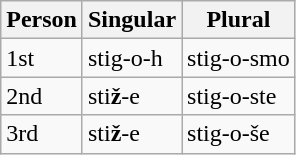<table class="wikitable">
<tr>
<th>Person</th>
<th>Singular</th>
<th>Plural</th>
</tr>
<tr>
<td>1st</td>
<td>stig-o-h</td>
<td>stig-o-smo</td>
</tr>
<tr>
<td>2nd</td>
<td>sti<strong>ž</strong>-e</td>
<td>stig-o-ste</td>
</tr>
<tr>
<td>3rd</td>
<td>sti<strong>ž</strong>-e</td>
<td>stig-o-še</td>
</tr>
</table>
